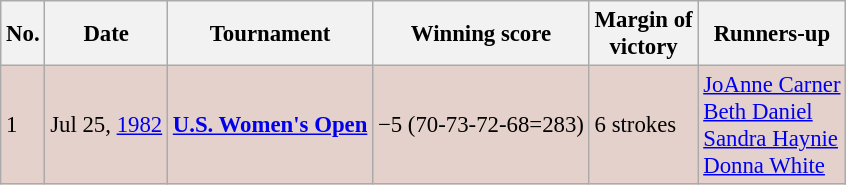<table class="wikitable" style="font-size:95%;">
<tr>
<th>No.</th>
<th>Date</th>
<th>Tournament</th>
<th>Winning score</th>
<th>Margin of<br>victory</th>
<th>Runners-up</th>
</tr>
<tr style="background:#e5d1cb;">
<td>1</td>
<td>Jul 25, <a href='#'>1982</a></td>
<td><strong><a href='#'>U.S. Women's Open</a></strong></td>
<td>−5 (70-73-72-68=283)</td>
<td>6 strokes</td>
<td> <a href='#'>JoAnne Carner</a><br> <a href='#'>Beth Daniel</a><br> <a href='#'>Sandra Haynie</a><br> <a href='#'>Donna White</a></td>
</tr>
</table>
